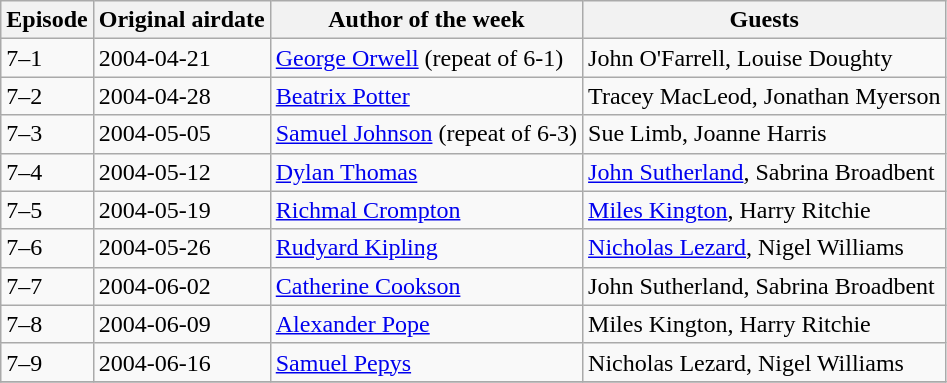<table class="wikitable">
<tr>
<th>Episode</th>
<th>Original airdate</th>
<th>Author of the week</th>
<th>Guests</th>
</tr>
<tr>
<td>7–1</td>
<td>2004-04-21</td>
<td><a href='#'>George Orwell</a> (repeat of 6-1)</td>
<td>John O'Farrell, Louise Doughty</td>
</tr>
<tr>
<td>7–2</td>
<td>2004-04-28</td>
<td><a href='#'>Beatrix Potter</a></td>
<td>Tracey MacLeod, Jonathan Myerson</td>
</tr>
<tr>
<td>7–3</td>
<td>2004-05-05</td>
<td><a href='#'>Samuel Johnson</a> (repeat of 6-3)</td>
<td>Sue Limb, Joanne Harris</td>
</tr>
<tr>
<td>7–4</td>
<td>2004-05-12</td>
<td><a href='#'>Dylan Thomas</a></td>
<td><a href='#'>John Sutherland</a>, Sabrina Broadbent</td>
</tr>
<tr>
<td>7–5</td>
<td>2004-05-19</td>
<td><a href='#'>Richmal Crompton</a></td>
<td><a href='#'>Miles Kington</a>, Harry Ritchie</td>
</tr>
<tr>
<td>7–6</td>
<td>2004-05-26</td>
<td><a href='#'>Rudyard Kipling</a></td>
<td><a href='#'>Nicholas Lezard</a>, Nigel Williams</td>
</tr>
<tr>
<td>7–7</td>
<td>2004-06-02</td>
<td><a href='#'>Catherine Cookson</a></td>
<td>John Sutherland, Sabrina Broadbent</td>
</tr>
<tr>
<td>7–8</td>
<td>2004-06-09</td>
<td><a href='#'>Alexander Pope</a></td>
<td>Miles Kington, Harry Ritchie</td>
</tr>
<tr>
<td>7–9</td>
<td>2004-06-16</td>
<td><a href='#'>Samuel Pepys</a></td>
<td>Nicholas Lezard, Nigel Williams</td>
</tr>
<tr>
</tr>
</table>
